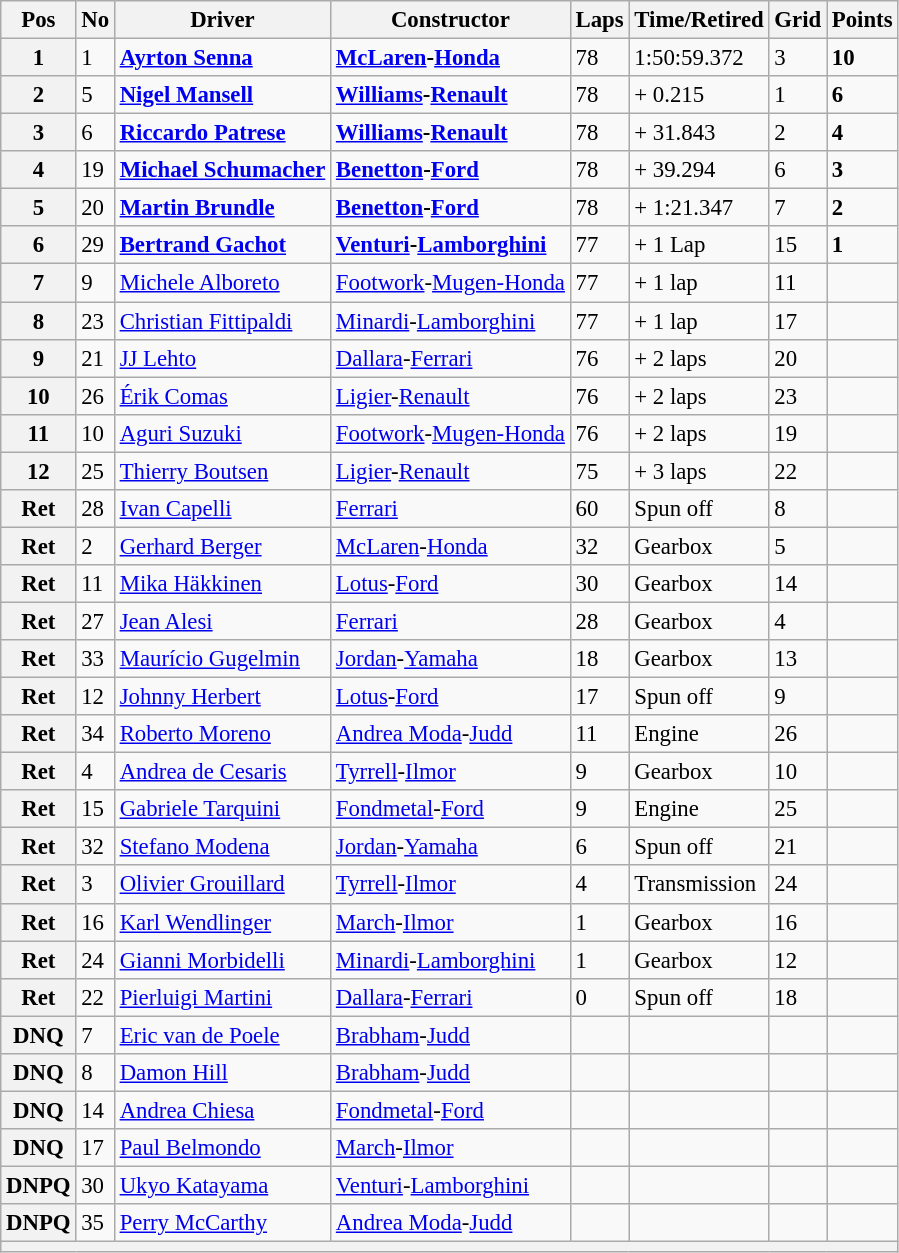<table class="wikitable" style="font-size: 95%;">
<tr>
<th>Pos</th>
<th>No</th>
<th>Driver</th>
<th>Constructor</th>
<th>Laps</th>
<th>Time/Retired</th>
<th>Grid</th>
<th>Points</th>
</tr>
<tr>
<th>1</th>
<td>1</td>
<td> <strong><a href='#'>Ayrton Senna</a></strong></td>
<td><strong><a href='#'>McLaren</a>-<a href='#'>Honda</a></strong></td>
<td>78</td>
<td>1:50:59.372</td>
<td>3</td>
<td><strong>10</strong></td>
</tr>
<tr>
<th>2</th>
<td>5</td>
<td> <strong><a href='#'>Nigel Mansell</a></strong></td>
<td><strong><a href='#'>Williams</a>-<a href='#'>Renault</a></strong></td>
<td>78</td>
<td>+ 0.215</td>
<td>1</td>
<td><strong>6</strong></td>
</tr>
<tr>
<th>3</th>
<td>6</td>
<td> <strong><a href='#'>Riccardo Patrese</a></strong></td>
<td><strong><a href='#'>Williams</a>-<a href='#'>Renault</a></strong></td>
<td>78</td>
<td>+ 31.843</td>
<td>2</td>
<td><strong>4</strong></td>
</tr>
<tr>
<th>4</th>
<td>19</td>
<td> <strong><a href='#'>Michael Schumacher</a></strong></td>
<td><strong><a href='#'>Benetton</a>-<a href='#'>Ford</a></strong></td>
<td>78</td>
<td>+ 39.294</td>
<td>6</td>
<td><strong>3</strong></td>
</tr>
<tr>
<th>5</th>
<td>20</td>
<td> <strong><a href='#'>Martin Brundle</a></strong></td>
<td><strong><a href='#'>Benetton</a>-<a href='#'>Ford</a></strong></td>
<td>78</td>
<td>+ 1:21.347</td>
<td>7</td>
<td><strong>2</strong></td>
</tr>
<tr>
<th>6</th>
<td>29</td>
<td> <strong><a href='#'>Bertrand Gachot</a></strong></td>
<td><strong><a href='#'>Venturi</a>-<a href='#'>Lamborghini</a></strong></td>
<td>77</td>
<td>+ 1 Lap</td>
<td>15</td>
<td><strong>1</strong></td>
</tr>
<tr>
<th>7</th>
<td>9</td>
<td> <a href='#'>Michele Alboreto</a></td>
<td><a href='#'>Footwork</a>-<a href='#'>Mugen-Honda</a></td>
<td>77</td>
<td>+ 1 lap</td>
<td>11</td>
<td></td>
</tr>
<tr>
<th>8</th>
<td>23</td>
<td> <a href='#'>Christian Fittipaldi</a></td>
<td><a href='#'>Minardi</a>-<a href='#'>Lamborghini</a></td>
<td>77</td>
<td>+ 1 lap</td>
<td>17</td>
<td></td>
</tr>
<tr>
<th>9</th>
<td>21</td>
<td> <a href='#'>JJ Lehto</a></td>
<td><a href='#'>Dallara</a>-<a href='#'>Ferrari</a></td>
<td>76</td>
<td>+ 2 laps</td>
<td>20</td>
<td></td>
</tr>
<tr>
<th>10</th>
<td>26</td>
<td> <a href='#'>Érik Comas</a></td>
<td><a href='#'>Ligier</a>-<a href='#'>Renault</a></td>
<td>76</td>
<td>+ 2 laps</td>
<td>23</td>
<td></td>
</tr>
<tr>
<th>11</th>
<td>10</td>
<td> <a href='#'>Aguri Suzuki</a></td>
<td><a href='#'>Footwork</a>-<a href='#'>Mugen-Honda</a></td>
<td>76</td>
<td>+ 2 laps</td>
<td>19</td>
<td></td>
</tr>
<tr>
<th>12</th>
<td>25</td>
<td> <a href='#'>Thierry Boutsen</a></td>
<td><a href='#'>Ligier</a>-<a href='#'>Renault</a></td>
<td>75</td>
<td>+ 3 laps</td>
<td>22</td>
<td></td>
</tr>
<tr>
<th>Ret</th>
<td>28</td>
<td> <a href='#'>Ivan Capelli</a></td>
<td><a href='#'>Ferrari</a></td>
<td>60</td>
<td>Spun off</td>
<td>8</td>
<td></td>
</tr>
<tr>
<th>Ret</th>
<td>2</td>
<td> <a href='#'>Gerhard Berger</a></td>
<td><a href='#'>McLaren</a>-<a href='#'>Honda</a></td>
<td>32</td>
<td>Gearbox</td>
<td>5</td>
<td></td>
</tr>
<tr>
<th>Ret</th>
<td>11</td>
<td> <a href='#'>Mika Häkkinen</a></td>
<td><a href='#'>Lotus</a>-<a href='#'>Ford</a></td>
<td>30</td>
<td>Gearbox</td>
<td>14</td>
<td></td>
</tr>
<tr>
<th>Ret</th>
<td>27</td>
<td> <a href='#'>Jean Alesi</a></td>
<td><a href='#'>Ferrari</a></td>
<td>28</td>
<td>Gearbox</td>
<td>4</td>
<td></td>
</tr>
<tr>
<th>Ret</th>
<td>33</td>
<td> <a href='#'>Maurício Gugelmin</a></td>
<td><a href='#'>Jordan</a>-<a href='#'>Yamaha</a></td>
<td>18</td>
<td>Gearbox</td>
<td>13</td>
<td></td>
</tr>
<tr>
<th>Ret</th>
<td>12</td>
<td> <a href='#'>Johnny Herbert</a></td>
<td><a href='#'>Lotus</a>-<a href='#'>Ford</a></td>
<td>17</td>
<td>Spun off</td>
<td>9</td>
<td></td>
</tr>
<tr>
<th>Ret</th>
<td>34</td>
<td> <a href='#'>Roberto Moreno</a></td>
<td><a href='#'>Andrea Moda</a>-<a href='#'>Judd</a></td>
<td>11</td>
<td>Engine</td>
<td>26</td>
<td></td>
</tr>
<tr>
<th>Ret</th>
<td>4</td>
<td> <a href='#'>Andrea de Cesaris</a></td>
<td><a href='#'>Tyrrell</a>-<a href='#'>Ilmor</a></td>
<td>9</td>
<td>Gearbox</td>
<td>10</td>
<td></td>
</tr>
<tr>
<th>Ret</th>
<td>15</td>
<td> <a href='#'>Gabriele Tarquini</a></td>
<td><a href='#'>Fondmetal</a>-<a href='#'>Ford</a></td>
<td>9</td>
<td>Engine</td>
<td>25</td>
<td></td>
</tr>
<tr>
<th>Ret</th>
<td>32</td>
<td> <a href='#'>Stefano Modena</a></td>
<td><a href='#'>Jordan</a>-<a href='#'>Yamaha</a></td>
<td>6</td>
<td>Spun off</td>
<td>21</td>
<td></td>
</tr>
<tr>
<th>Ret</th>
<td>3</td>
<td> <a href='#'>Olivier Grouillard</a></td>
<td><a href='#'>Tyrrell</a>-<a href='#'>Ilmor</a></td>
<td>4</td>
<td>Transmission</td>
<td>24</td>
<td></td>
</tr>
<tr>
<th>Ret</th>
<td>16</td>
<td> <a href='#'>Karl Wendlinger</a></td>
<td><a href='#'>March</a>-<a href='#'>Ilmor</a></td>
<td>1</td>
<td>Gearbox</td>
<td>16</td>
<td></td>
</tr>
<tr>
<th>Ret</th>
<td>24</td>
<td> <a href='#'>Gianni Morbidelli</a></td>
<td><a href='#'>Minardi</a>-<a href='#'>Lamborghini</a></td>
<td>1</td>
<td>Gearbox</td>
<td>12</td>
<td></td>
</tr>
<tr>
<th>Ret</th>
<td>22</td>
<td> <a href='#'>Pierluigi Martini</a></td>
<td><a href='#'>Dallara</a>-<a href='#'>Ferrari</a></td>
<td>0</td>
<td>Spun off</td>
<td>18</td>
<td></td>
</tr>
<tr>
<th>DNQ</th>
<td>7</td>
<td> <a href='#'>Eric van de Poele</a></td>
<td><a href='#'>Brabham</a>-<a href='#'>Judd</a></td>
<td></td>
<td></td>
<td></td>
<td></td>
</tr>
<tr>
<th>DNQ</th>
<td>8</td>
<td> <a href='#'>Damon Hill</a></td>
<td><a href='#'>Brabham</a>-<a href='#'>Judd</a></td>
<td></td>
<td></td>
<td></td>
<td></td>
</tr>
<tr>
<th>DNQ</th>
<td>14</td>
<td> <a href='#'>Andrea Chiesa</a></td>
<td><a href='#'>Fondmetal</a>-<a href='#'>Ford</a></td>
<td></td>
<td></td>
<td></td>
<td></td>
</tr>
<tr>
<th>DNQ</th>
<td>17</td>
<td> <a href='#'>Paul Belmondo</a></td>
<td><a href='#'>March</a>-<a href='#'>Ilmor</a></td>
<td></td>
<td></td>
<td></td>
<td></td>
</tr>
<tr>
<th>DNPQ</th>
<td>30</td>
<td> <a href='#'>Ukyo Katayama</a></td>
<td><a href='#'>Venturi</a>-<a href='#'>Lamborghini</a></td>
<td></td>
<td></td>
<td></td>
<td></td>
</tr>
<tr>
<th>DNPQ</th>
<td>35</td>
<td> <a href='#'>Perry McCarthy</a></td>
<td><a href='#'>Andrea Moda</a>-<a href='#'>Judd</a></td>
<td></td>
<td></td>
<td></td>
<td></td>
</tr>
<tr>
<th colspan="8"></th>
</tr>
</table>
